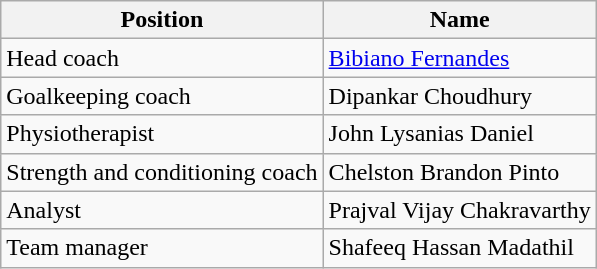<table class="wikitable">
<tr>
<th>Position</th>
<th>Name</th>
</tr>
<tr>
<td>Head coach</td>
<td> <a href='#'>Bibiano Fernandes</a></td>
</tr>
<tr>
<td>Goalkeeping coach</td>
<td> Dipankar Choudhury</td>
</tr>
<tr>
<td>Physiotherapist</td>
<td> John Lysanias Daniel</td>
</tr>
<tr>
<td>Strength and conditioning coach</td>
<td> Chelston Brandon Pinto</td>
</tr>
<tr>
<td>Analyst</td>
<td> Prajval Vijay Chakravarthy</td>
</tr>
<tr>
<td>Team manager</td>
<td> Shafeeq Hassan Madathil</td>
</tr>
</table>
